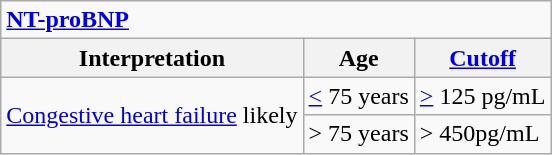<table class="wikitable">
<tr>
<td colspan=3><strong><a href='#'>NT-proBNP</a></strong> <br></td>
</tr>
<tr>
<th>Interpretation</th>
<th>Age</th>
<th><a href='#'>Cutoff</a></th>
</tr>
<tr>
<td rowspan=2><a href='#'>Congestive heart failure</a> likely</td>
<td><a href='#'><</a> 75 years</td>
<td><a href='#'>></a> 125 pg/mL</td>
</tr>
<tr>
<td>> 75 years</td>
<td>> 450pg/mL</td>
</tr>
</table>
